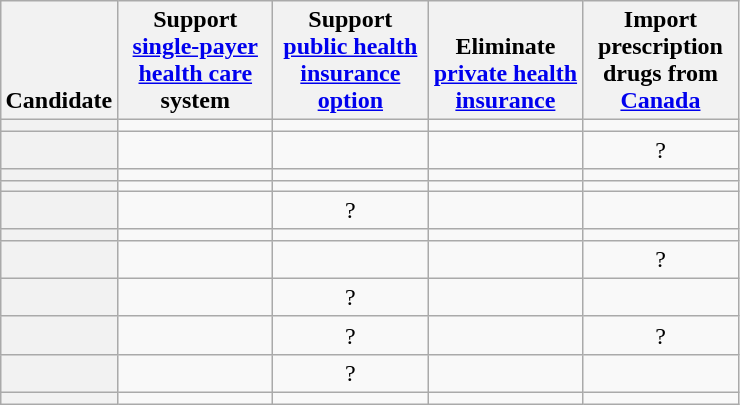<table class="wikitable sortable" style=margin:auto;table-layout:fixed;text-align:center>
<tr valign=bottom>
<th>Candidate</th>
<th style=max-width:6em>Support <a href='#'>single-payer health care</a> system</th>
<th style=max-width:6em>Support <a href='#'>public health insurance option</a></th>
<th style=max-width:6em>Eliminate <a href='#'>private health insurance</a></th>
<th style=max-width:6em>Import prescription drugs from <a href='#'>Canada</a></th>
</tr>
<tr ->
<th></th>
<td></td>
<td></td>
<td></td>
<td></td>
</tr>
<tr>
<th></th>
<td></td>
<td></td>
<td></td>
<td>?</td>
</tr>
<tr>
<th></th>
<td></td>
<td></td>
<td></td>
<td></td>
</tr>
<tr>
<th></th>
<td></td>
<td></td>
<td></td>
<td></td>
</tr>
<tr>
<th></th>
<td></td>
<td>?</td>
<td></td>
<td></td>
</tr>
<tr>
<th></th>
<td></td>
<td></td>
<td></td>
<td></td>
</tr>
<tr>
<th></th>
<td></td>
<td></td>
<td></td>
<td>?</td>
</tr>
<tr>
<th></th>
<td></td>
<td>?</td>
<td></td>
<td></td>
</tr>
<tr>
<th></th>
<td></td>
<td>?</td>
<td></td>
<td>?</td>
</tr>
<tr>
<th></th>
<td></td>
<td>?</td>
<td></td>
<td></td>
</tr>
<tr>
<th></th>
<td></td>
<td></td>
<td></td>
<td></td>
</tr>
</table>
